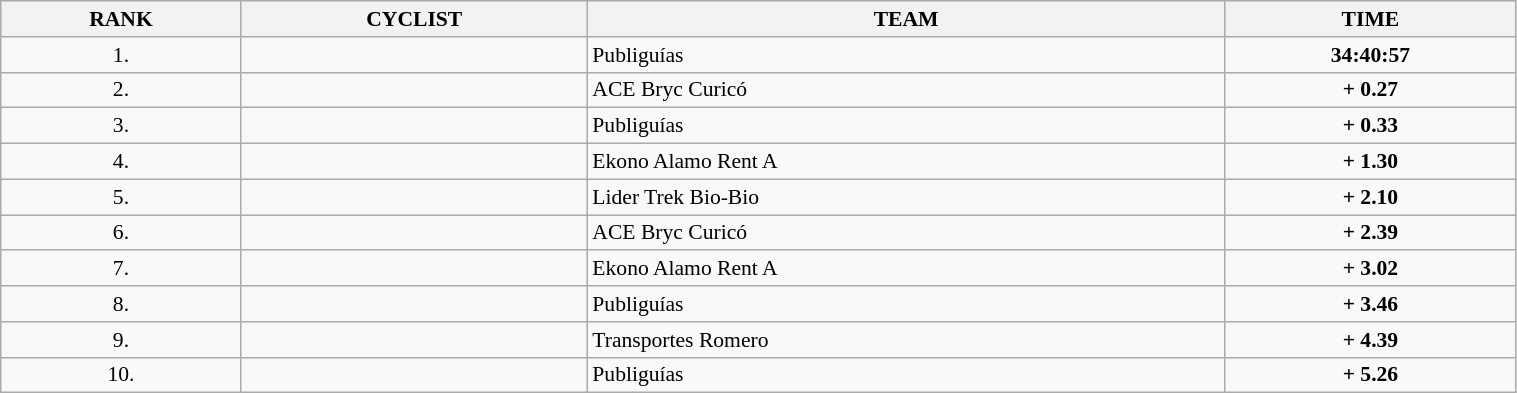<table class=wikitable style="font-size:90%" width="80%">
<tr>
<th>RANK</th>
<th>CYCLIST</th>
<th>TEAM</th>
<th>TIME</th>
</tr>
<tr>
<td align="center">1.</td>
<td></td>
<td>Publiguías</td>
<td align="center"><strong>34:40:57</strong></td>
</tr>
<tr>
<td align="center">2.</td>
<td></td>
<td>ACE Bryc Curicó</td>
<td align="center"><strong>+ 0.27</strong></td>
</tr>
<tr>
<td align="center">3.</td>
<td></td>
<td>Publiguías</td>
<td align="center"><strong>+ 0.33</strong></td>
</tr>
<tr>
<td align="center">4.</td>
<td></td>
<td>Ekono Alamo Rent A</td>
<td align="center"><strong>+ 1.30</strong></td>
</tr>
<tr>
<td align="center">5.</td>
<td></td>
<td>Lider Trek Bio-Bio</td>
<td align="center"><strong>+ 2.10</strong></td>
</tr>
<tr>
<td align="center">6.</td>
<td></td>
<td>ACE Bryc Curicó</td>
<td align="center"><strong>+ 2.39</strong></td>
</tr>
<tr>
<td align="center">7.</td>
<td></td>
<td>Ekono Alamo Rent A</td>
<td align="center"><strong>+ 3.02</strong></td>
</tr>
<tr>
<td align="center">8.</td>
<td></td>
<td>Publiguías</td>
<td align="center"><strong>+ 3.46</strong></td>
</tr>
<tr>
<td align="center">9.</td>
<td></td>
<td>Transportes Romero</td>
<td align="center"><strong>+ 4.39</strong></td>
</tr>
<tr>
<td align="center">10.</td>
<td></td>
<td>Publiguías</td>
<td align="center"><strong>+ 5.26</strong></td>
</tr>
</table>
